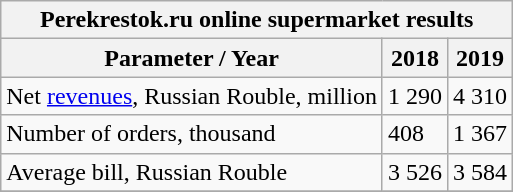<table class="wikitable">
<tr>
<th colspan="3">Perekrestok.ru online supermarket results</th>
</tr>
<tr>
<th>Parameter / Year</th>
<th>2018</th>
<th>2019</th>
</tr>
<tr>
<td>Net <a href='#'>revenues</a>, Russian Rouble, million</td>
<td> 1 290</td>
<td> 4 310</td>
</tr>
<tr>
<td>Number of orders, thousand</td>
<td> 408</td>
<td> 1 367</td>
</tr>
<tr>
<td>Average bill, Russian Rouble</td>
<td> 3 526</td>
<td> 3 584</td>
</tr>
<tr>
</tr>
</table>
